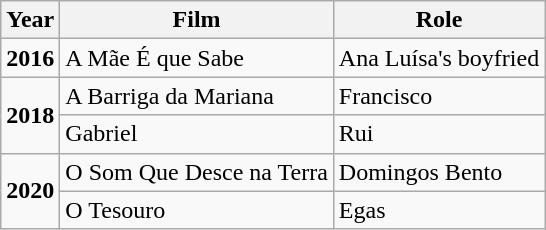<table class="wikitable">
<tr>
<th>Year</th>
<th>Film</th>
<th>Role</th>
</tr>
<tr>
<td><strong>2016</strong></td>
<td>A Mãe É que Sabe</td>
<td>Ana Luísa's boyfried</td>
</tr>
<tr>
<td rowspan="2"><strong>2018</strong></td>
<td>A Barriga da Mariana</td>
<td>Francisco</td>
</tr>
<tr>
<td>Gabriel</td>
<td>Rui</td>
</tr>
<tr>
<td rowspan="2"><strong>2020</strong></td>
<td>O Som Que Desce na Terra</td>
<td>Domingos Bento</td>
</tr>
<tr>
<td>O Tesouro</td>
<td>Egas</td>
</tr>
</table>
